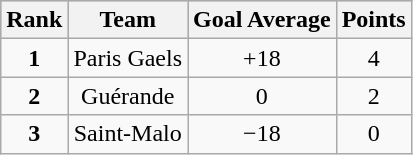<table class="wikitable">
<tr style="background:silver"!>
<th>Rank</th>
<th>Team</th>
<th>Goal Average</th>
<th>Points</th>
</tr>
<tr align="center">
<td><strong>1</strong></td>
<td>Paris Gaels</td>
<td>+18</td>
<td>4</td>
</tr>
<tr align="center">
<td><strong>2</strong></td>
<td>Guérande</td>
<td>0</td>
<td>2</td>
</tr>
<tr align="center">
<td><strong>3</strong></td>
<td>Saint-Malo</td>
<td>−18</td>
<td>0</td>
</tr>
</table>
